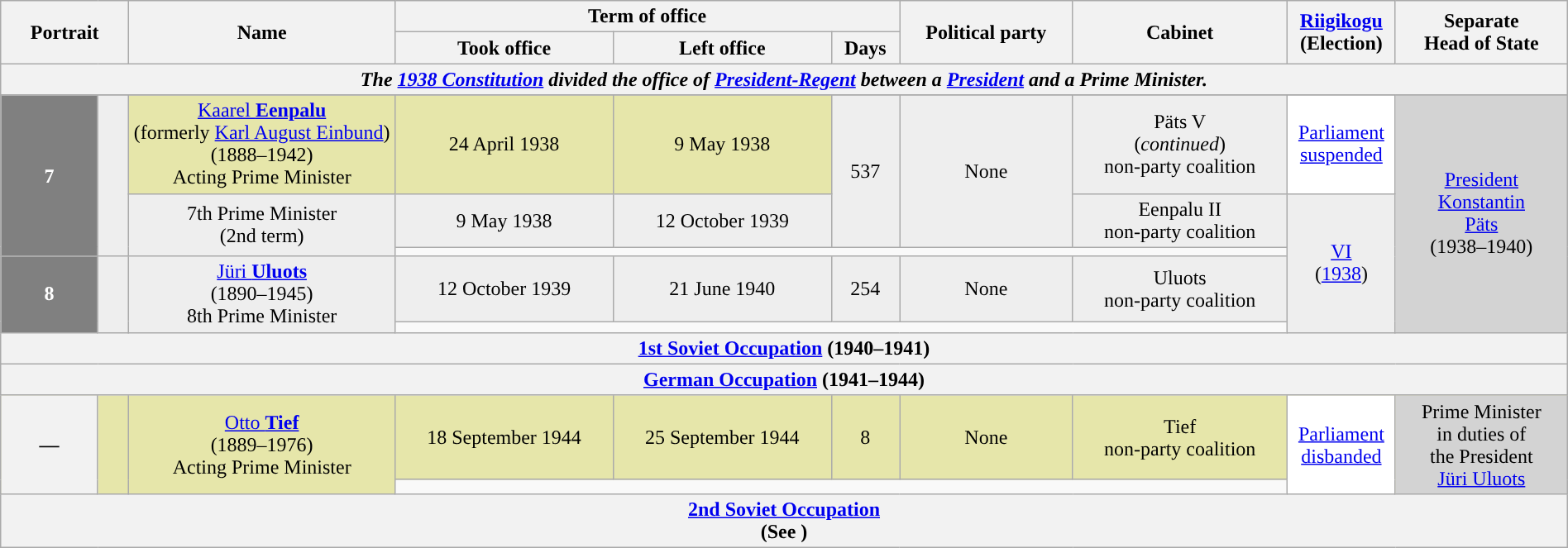<table class="wikitable" style="text-align:center; width:100%; border:1px #AAAAFF solid">
<tr>
<th width=70 colspan=2 rowspan=2>Portrait</th>
<th width=17% rowspan=2>Name</th>
<th width=200 colspan=3>Term of office</th>
<th rowspan=2>Political party</th>
<th rowspan=2>Cabinet</th>
<th width=80 rowspan=2><a href='#'>Riigikogu</a><br>(Election)</th>
<th rowspan=2>Separate<br>Head of State</th>
</tr>
<tr>
<th>Took office</th>
<th>Left office</th>
<th>Days</th>
</tr>
<tr>
<th colspan=10><em>The <a href='#'>1938 Constitution</a> divided the office of <a href='#'>President-Regent</a> between a <a href='#'>President</a> and a Prime Minister.</em></th>
</tr>
<tr>
</tr>
<tr bgcolor=#EEEEEE>
<th rowspan=3 style="background:gray; color:white">7</th>
<td rowspan=3></td>
<td bgcolor=#E6E6AA><a href='#'>Kaarel <strong>Eenpalu</strong></a><br>(formerly <a href='#'>Karl August Einbund</a>)<br>(1888–1942)<br>Acting Prime Minister</td>
<td bgcolor=#E6E6AA>24 April 1938</td>
<td bgcolor=#E6E6AA>9 May 1938</td>
<td rowspan=2>537</td>
<td rowspan=2>None<br></td>
<td>Päts V<br>(<em>continued</em>)<br>non-party coalition<br></td>
<td bgcolor=white><a href='#'>Parliament<br>suspended</a><br></td>
<td rowspan=5 bgcolor=#D3D3D3><a href='#'>President</a><br><a href='#'>Konstantin<br>Päts</a><br>(1938–1940)</td>
</tr>
<tr bgcolor=#EEEEEE>
<td rowspan=2>7th Prime Minister<br>(2nd term)</td>
<td>9 May 1938</td>
<td>12 October 1939</td>
<td>Eenpalu II<br>non-party coalition<br></td>
<td rowspan=4><a href='#'>VI</a><br>(<a href='#'>1938</a>)</td>
</tr>
<tr>
<td colspan="5" style="text-align:left;"></td>
</tr>
<tr bgcolor=#EEEEEE>
<th rowspan=2 style="background:gray; color:white">8</th>
<td rowspan=2></td>
<td rowspan=2><a href='#'>Jüri <strong>Uluots</strong></a><br>(1890–1945)<br>8th Prime Minister</td>
<td>12 October 1939</td>
<td>21 June 1940<br></td>
<td>254</td>
<td>None<br></td>
<td>Uluots<br>non-party coalition</td>
</tr>
<tr>
<td colspan="5" style="text-align:left;"></td>
</tr>
<tr>
<th colspan=10><a href='#'>1st Soviet Occupation</a> (1940–1941)</th>
</tr>
<tr>
<th colspan=10><a href='#'>German Occupation</a> (1941–1944)</th>
</tr>
<tr bgcolor=#E6E6AA>
<th rowspan=2 style="background:">—</th>
<td rowspan=2></td>
<td rowspan=2><a href='#'>Otto <strong>Tief</strong></a><br>(1889–1976)<br>Acting Prime Minister</td>
<td>18 September 1944<br></td>
<td>25 September 1944<br></td>
<td>8</td>
<td>None</td>
<td>Tief<br>non-party coalition</td>
<td rowspan=2 bgcolor=white><a href='#'>Parliament<br>disbanded</a></td>
<td rowspan=2 bgcolor=#D3D3D3>Prime Minister<br>in duties of<br>the President<br><a href='#'>Jüri Uluots</a><br></td>
</tr>
<tr>
<td colspan="5" style="text-align:left;"></td>
</tr>
<tr>
<th colspan=10><a href='#'>2nd Soviet Occupation</a><br>(See )</th>
</tr>
</table>
